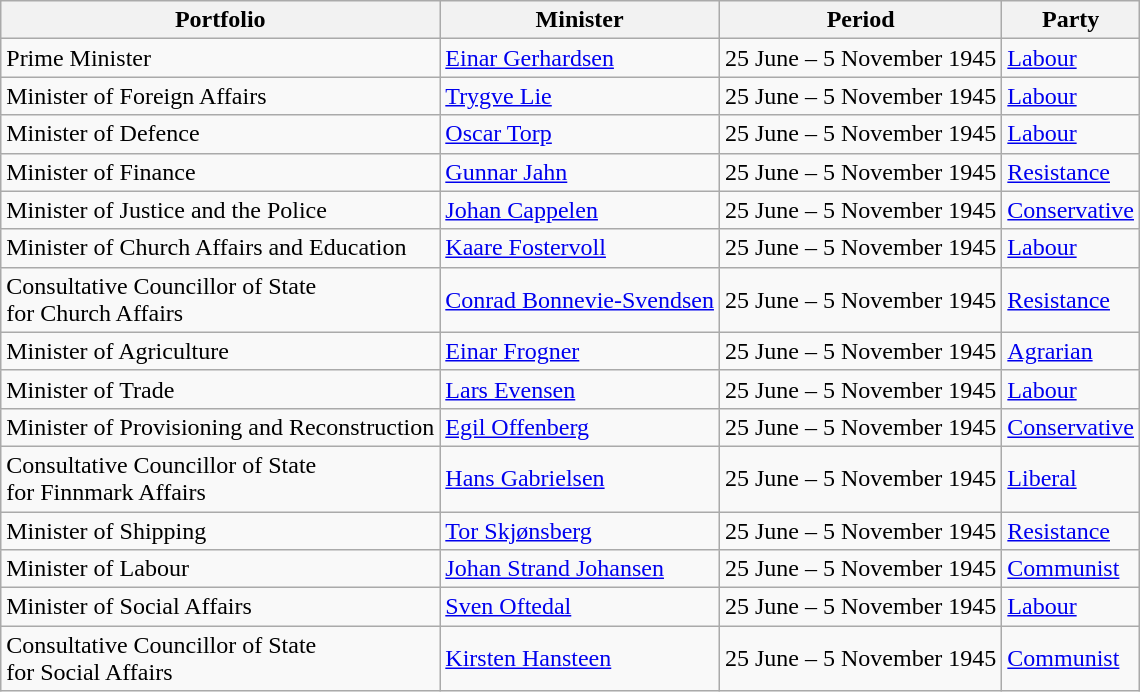<table class="wikitable">
<tr>
<th>Portfolio</th>
<th>Minister</th>
<th>Period</th>
<th>Party</th>
</tr>
<tr>
<td>Prime Minister</td>
<td><a href='#'>Einar Gerhardsen</a></td>
<td>25 June – 5 November 1945</td>
<td><a href='#'>Labour</a></td>
</tr>
<tr>
<td>Minister of Foreign Affairs</td>
<td><a href='#'>Trygve Lie</a></td>
<td>25 June – 5 November 1945</td>
<td><a href='#'>Labour</a></td>
</tr>
<tr>
<td>Minister of Defence</td>
<td><a href='#'>Oscar Torp</a></td>
<td>25 June – 5 November 1945</td>
<td><a href='#'>Labour</a></td>
</tr>
<tr>
<td>Minister of Finance</td>
<td><a href='#'>Gunnar Jahn</a></td>
<td>25 June – 5 November 1945</td>
<td><a href='#'>Resistance</a></td>
</tr>
<tr>
<td>Minister of Justice and the Police</td>
<td><a href='#'>Johan Cappelen</a></td>
<td>25 June – 5 November 1945</td>
<td><a href='#'>Conservative</a></td>
</tr>
<tr>
<td>Minister of Church Affairs and Education</td>
<td><a href='#'>Kaare Fostervoll</a></td>
<td>25 June – 5 November 1945</td>
<td><a href='#'>Labour</a></td>
</tr>
<tr>
<td>Consultative Councillor of State<br>for Church Affairs</td>
<td><a href='#'>Conrad Bonnevie-Svendsen</a></td>
<td>25 June – 5 November 1945</td>
<td><a href='#'>Resistance</a></td>
</tr>
<tr>
<td>Minister of Agriculture</td>
<td><a href='#'>Einar Frogner</a></td>
<td>25 June – 5 November 1945</td>
<td><a href='#'>Agrarian</a></td>
</tr>
<tr>
<td>Minister of Trade</td>
<td><a href='#'>Lars Evensen</a></td>
<td>25 June – 5 November 1945</td>
<td><a href='#'>Labour</a></td>
</tr>
<tr>
<td>Minister of Provisioning and Reconstruction</td>
<td><a href='#'>Egil Offenberg</a></td>
<td>25 June – 5 November 1945</td>
<td><a href='#'>Conservative</a></td>
</tr>
<tr>
<td>Consultative Councillor of State<br>for Finnmark Affairs</td>
<td><a href='#'>Hans Gabrielsen</a></td>
<td>25 June – 5 November 1945</td>
<td><a href='#'>Liberal</a></td>
</tr>
<tr>
<td>Minister of Shipping</td>
<td><a href='#'>Tor Skjønsberg</a></td>
<td>25 June – 5 November 1945</td>
<td><a href='#'>Resistance</a></td>
</tr>
<tr>
<td>Minister of Labour</td>
<td><a href='#'>Johan Strand Johansen</a></td>
<td>25 June – 5 November 1945</td>
<td><a href='#'>Communist</a></td>
</tr>
<tr>
<td>Minister of Social Affairs</td>
<td><a href='#'>Sven Oftedal</a></td>
<td>25 June – 5 November 1945</td>
<td><a href='#'>Labour</a></td>
</tr>
<tr>
<td>Consultative Councillor of State<br>for Social Affairs</td>
<td><a href='#'>Kirsten Hansteen</a></td>
<td>25 June – 5 November 1945</td>
<td><a href='#'>Communist</a></td>
</tr>
</table>
